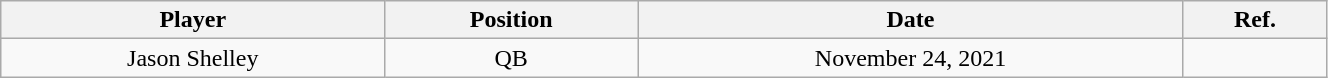<table class="wikitable" style="width: 70%;text-align: center;">
<tr>
<th style=>Player</th>
<th style=>Position</th>
<th style=>Date</th>
<th style=>Ref.</th>
</tr>
<tr align="center">
<td>Jason Shelley</td>
<td>QB</td>
<td>November 24, 2021</td>
<td></td>
</tr>
</table>
